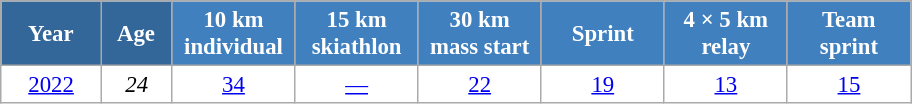<table class="wikitable" style="font-size:95%; text-align:center; border:grey solid 1px; border-collapse:collapse; background:#ffffff;">
<tr>
<th style="background-color:#369; color:white; width:60px;"> Year </th>
<th style="background-color:#369; color:white; width:40px;"> Age </th>
<th style="background-color:#4180be; color:white; width:75px;"> 10 km <br> individual </th>
<th style="background-color:#4180be; color:white; width:75px;"> 15 km <br> skiathlon </th>
<th style="background-color:#4180be; color:white; width:75px;"> 30 km <br> mass start </th>
<th style="background-color:#4180be; color:white; width:75px;"> Sprint </th>
<th style="background-color:#4180be; color:white; width:75px;"> 4 × 5 km <br> relay </th>
<th style="background-color:#4180be; color:white; width:75px;"> Team <br> sprint </th>
</tr>
<tr>
<td><a href='#'>2022</a></td>
<td><em>24</em></td>
<td><a href='#'>34</a></td>
<td><a href='#'>—</a></td>
<td><a href='#'>22</a></td>
<td><a href='#'>19</a></td>
<td><a href='#'>13</a></td>
<td><a href='#'>15</a></td>
</tr>
</table>
